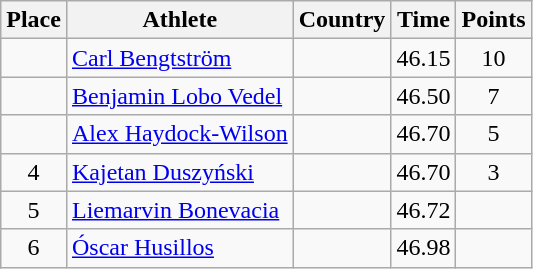<table class="wikitable">
<tr>
<th>Place</th>
<th>Athlete</th>
<th>Country</th>
<th>Time</th>
<th>Points</th>
</tr>
<tr>
<td align=center></td>
<td><a href='#'>Carl Bengtström</a></td>
<td></td>
<td>46.15</td>
<td align=center>10</td>
</tr>
<tr>
<td align=center></td>
<td><a href='#'>Benjamin Lobo Vedel</a></td>
<td></td>
<td>46.50</td>
<td align=center>7</td>
</tr>
<tr>
<td align=center></td>
<td><a href='#'>Alex Haydock-Wilson</a></td>
<td></td>
<td>46.70</td>
<td align=center>5</td>
</tr>
<tr>
<td align=center>4</td>
<td><a href='#'>Kajetan Duszyński</a></td>
<td></td>
<td>46.70</td>
<td align=center>3</td>
</tr>
<tr>
<td align=center>5</td>
<td><a href='#'>Liemarvin Bonevacia</a></td>
<td></td>
<td>46.72</td>
<td align=center></td>
</tr>
<tr>
<td align=center>6</td>
<td><a href='#'>Óscar Husillos</a></td>
<td></td>
<td>46.98</td>
<td align=center></td>
</tr>
</table>
